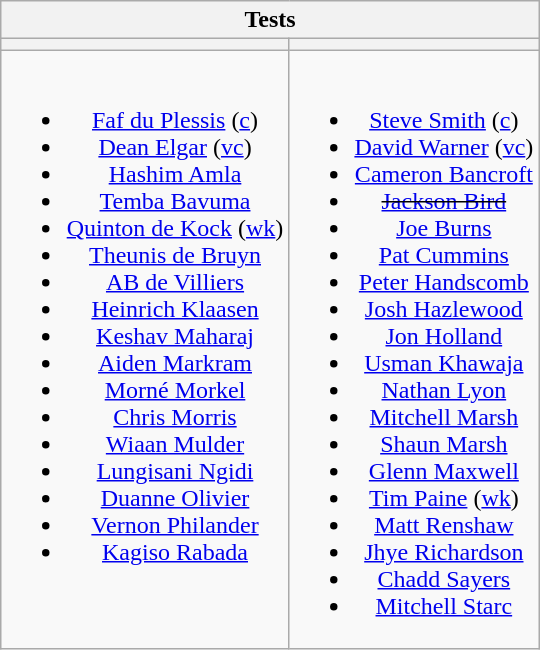<table class="wikitable" style="text-align:center; margin:auto">
<tr>
<th colspan=2>Tests</th>
</tr>
<tr>
<th></th>
<th></th>
</tr>
<tr style="vertical-align:top">
<td><br><ul><li><a href='#'>Faf du Plessis</a> (<a href='#'>c</a>)</li><li><a href='#'>Dean Elgar</a> (<a href='#'>vc</a>)</li><li><a href='#'>Hashim Amla</a></li><li><a href='#'>Temba Bavuma</a></li><li><a href='#'>Quinton de Kock</a> (<a href='#'>wk</a>)</li><li><a href='#'>Theunis de Bruyn</a></li><li><a href='#'>AB de Villiers</a></li><li><a href='#'>Heinrich Klaasen</a></li><li><a href='#'>Keshav Maharaj</a></li><li><a href='#'>Aiden Markram</a></li><li><a href='#'>Morné Morkel</a></li><li><a href='#'>Chris Morris</a></li><li><a href='#'>Wiaan Mulder</a></li><li><a href='#'>Lungisani Ngidi</a></li><li><a href='#'>Duanne Olivier</a></li><li><a href='#'>Vernon Philander</a></li><li><a href='#'>Kagiso Rabada</a></li></ul></td>
<td><br><ul><li><a href='#'>Steve Smith</a> (<a href='#'>c</a>)</li><li><a href='#'>David Warner</a> (<a href='#'>vc</a>)</li><li><a href='#'>Cameron Bancroft</a></li><li><s><a href='#'>Jackson Bird</a></s></li><li><a href='#'>Joe Burns</a></li><li><a href='#'>Pat Cummins</a></li><li><a href='#'>Peter Handscomb</a></li><li><a href='#'>Josh Hazlewood</a></li><li><a href='#'>Jon Holland</a></li><li><a href='#'>Usman Khawaja</a></li><li><a href='#'>Nathan Lyon</a></li><li><a href='#'>Mitchell Marsh</a></li><li><a href='#'>Shaun Marsh</a></li><li><a href='#'>Glenn Maxwell</a></li><li><a href='#'>Tim Paine</a> (<a href='#'>wk</a>)</li><li><a href='#'>Matt Renshaw</a></li><li><a href='#'>Jhye Richardson</a></li><li><a href='#'>Chadd Sayers</a></li><li><a href='#'>Mitchell Starc</a></li></ul></td>
</tr>
</table>
